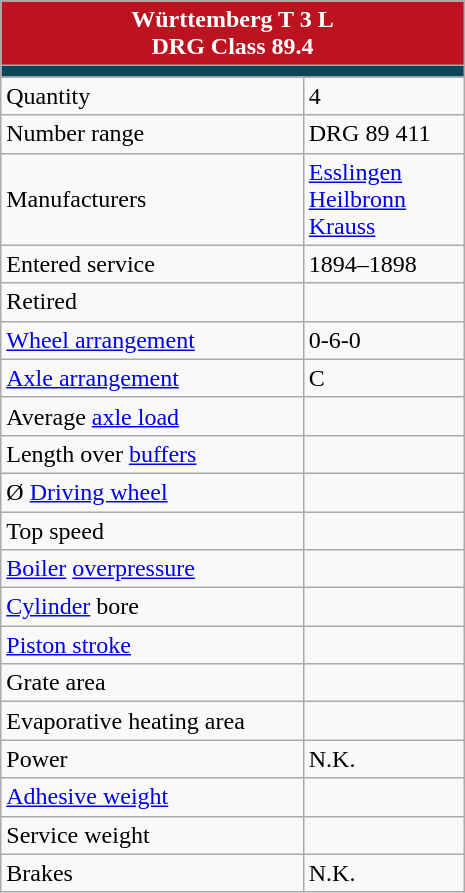<table class="wikitable float-right"  style="float:right; width:310px;">
<tr>
<th colspan="2" style="color:white; background:#BD1220">Württemberg T 3 L <br> DRG Class 89.4</th>
</tr>
<tr>
<td colspan="2" bgcolor="#0B4559"></td>
</tr>
<tr>
<td>Quantity</td>
<td>4</td>
</tr>
<tr>
<td>Number range</td>
<td>DRG 89 411</td>
</tr>
<tr>
<td>Manufacturers</td>
<td><a href='#'>Esslingen</a><br><a href='#'>Heilbronn</a><br><a href='#'>Krauss</a></td>
</tr>
<tr>
<td>Entered service</td>
<td>1894–1898</td>
</tr>
<tr>
<td>Retired</td>
<td></td>
</tr>
<tr>
<td><a href='#'>Wheel arrangement</a></td>
<td>0-6-0</td>
</tr>
<tr>
<td><a href='#'>Axle arrangement</a></td>
<td>C</td>
</tr>
<tr>
<td>Average <a href='#'>axle load</a></td>
<td></td>
</tr>
<tr>
<td>Length over <a href='#'>buffers</a></td>
<td></td>
</tr>
<tr>
<td>Ø <a href='#'>Driving wheel</a></td>
<td></td>
</tr>
<tr>
<td>Top speed</td>
<td></td>
</tr>
<tr>
<td><a href='#'>Boiler</a> <a href='#'>overpressure</a></td>
<td></td>
</tr>
<tr>
<td><a href='#'>Cylinder</a> bore</td>
<td></td>
</tr>
<tr>
<td><a href='#'>Piston stroke</a></td>
<td></td>
</tr>
<tr>
<td>Grate area</td>
<td></td>
</tr>
<tr>
<td>Evaporative heating area</td>
<td></td>
</tr>
<tr>
<td>Power</td>
<td>N.K.</td>
</tr>
<tr>
<td><a href='#'>Adhesive weight</a></td>
<td></td>
</tr>
<tr>
<td>Service weight</td>
<td></td>
</tr>
<tr>
<td>Brakes</td>
<td>N.K.</td>
</tr>
</table>
